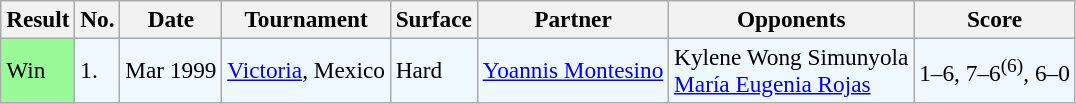<table class="sortable wikitable" style=font-size:97%>
<tr>
<th>Result</th>
<th>No.</th>
<th>Date</th>
<th>Tournament</th>
<th>Surface</th>
<th>Partner</th>
<th>Opponents</th>
<th>Score</th>
</tr>
<tr style="background:#f0f8ff;">
<td style="background:#98fb98;">Win</td>
<td>1.</td>
<td>Mar 1999</td>
<td><a href='#'>Victoria</a>, Mexico</td>
<td>Hard</td>
<td> <a href='#'>Yoannis Montesino</a></td>
<td> Kylene Wong Simunyola <br>  <a href='#'>María Eugenia Rojas</a></td>
<td>1–6, 7–6<sup>(6)</sup>, 6–0</td>
</tr>
</table>
